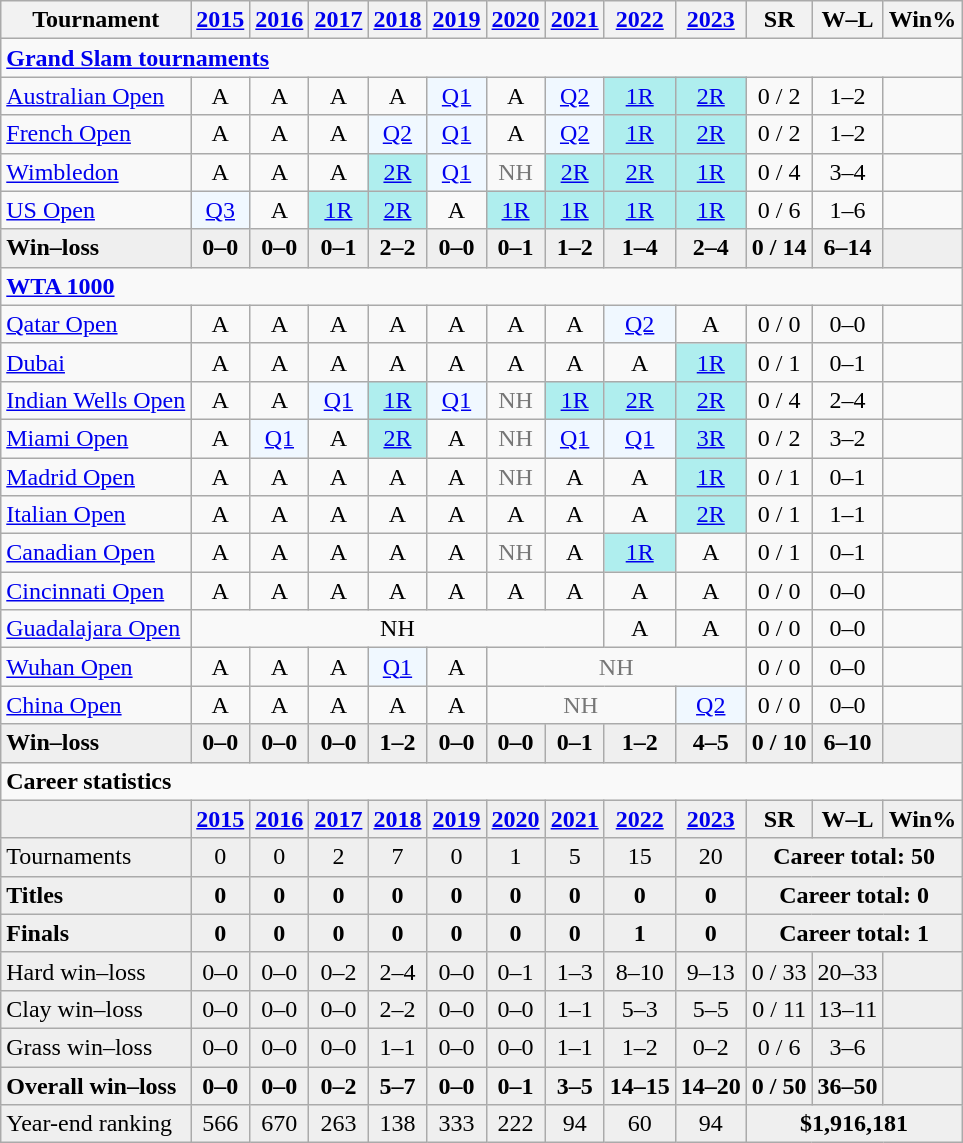<table class=wikitable style=text-align:center>
<tr>
<th>Tournament</th>
<th><a href='#'>2015</a></th>
<th><a href='#'>2016</a></th>
<th><a href='#'>2017</a></th>
<th><a href='#'>2018</a></th>
<th><a href='#'>2019</a></th>
<th><a href='#'>2020</a></th>
<th><a href='#'>2021</a></th>
<th><a href='#'>2022</a></th>
<th><a href='#'>2023</a></th>
<th>SR</th>
<th>W–L</th>
<th>Win%</th>
</tr>
<tr>
<td colspan=13 style=text-align:left><strong><a href='#'>Grand Slam tournaments</a></strong></td>
</tr>
<tr>
<td style=text-align:left><a href='#'>Australian Open</a></td>
<td>A</td>
<td>A</td>
<td>A</td>
<td>A</td>
<td style=background:#f0f8ff><a href='#'>Q1</a></td>
<td>A</td>
<td style=background:#f0f8ff><a href='#'>Q2</a></td>
<td style=background:#afeeee><a href='#'>1R</a></td>
<td style=background:#afeeee><a href='#'>2R</a></td>
<td>0 / 2</td>
<td>1–2</td>
<td></td>
</tr>
<tr>
<td style=text-align:left><a href='#'>French Open</a></td>
<td>A</td>
<td>A</td>
<td>A</td>
<td style=background:#f0f8ff><a href='#'>Q2</a></td>
<td style=background:#f0f8ff><a href='#'>Q1</a></td>
<td>A</td>
<td style=background:#f0f8ff><a href='#'>Q2</a></td>
<td style=background:#afeeee><a href='#'>1R</a></td>
<td style=background:#afeeee><a href='#'>2R</a></td>
<td>0 / 2</td>
<td>1–2</td>
<td></td>
</tr>
<tr>
<td style=text-align:left><a href='#'>Wimbledon</a></td>
<td>A</td>
<td>A</td>
<td>A</td>
<td style=background:#afeeee><a href='#'>2R</a></td>
<td style=background:#f0f8ff><a href='#'>Q1</a></td>
<td style=color:#767676>NH</td>
<td style=background:#afeeee><a href='#'>2R</a></td>
<td style=background:#afeeee><a href='#'>2R</a></td>
<td style=background:#afeeee><a href='#'>1R</a></td>
<td>0 / 4</td>
<td>3–4</td>
<td></td>
</tr>
<tr>
<td style=text-align:left><a href='#'>US Open</a></td>
<td style=background:#f0f8ff><a href='#'>Q3</a></td>
<td>A</td>
<td style=background:#afeeee><a href='#'>1R</a></td>
<td style=background:#afeeee><a href='#'>2R</a></td>
<td>A</td>
<td style=background:#afeeee><a href='#'>1R</a></td>
<td style=background:#afeeee><a href='#'>1R</a></td>
<td style=background:#afeeee><a href='#'>1R</a></td>
<td style=background:#afeeee><a href='#'>1R</a></td>
<td>0 / 6</td>
<td>1–6</td>
<td></td>
</tr>
<tr style=background:#efefef;font-weight:bold>
<td style=text-align:left>Win–loss</td>
<td>0–0</td>
<td>0–0</td>
<td>0–1</td>
<td>2–2</td>
<td>0–0</td>
<td>0–1</td>
<td>1–2</td>
<td>1–4</td>
<td>2–4</td>
<td>0 / 14</td>
<td>6–14</td>
<td></td>
</tr>
<tr>
<td colspan=13 style=text-align:left><strong><a href='#'>WTA 1000</a></strong></td>
</tr>
<tr>
<td style=text-align:left><a href='#'>Qatar Open</a></td>
<td>A</td>
<td>A</td>
<td>A</td>
<td>A</td>
<td>A</td>
<td>A</td>
<td>A</td>
<td style=background:#f0f8ff><a href='#'>Q2</a></td>
<td>A</td>
<td>0 / 0</td>
<td>0–0</td>
<td></td>
</tr>
<tr>
<td style=text-align:left><a href='#'>Dubai</a></td>
<td>A</td>
<td>A</td>
<td>A</td>
<td>A</td>
<td>A</td>
<td>A</td>
<td>A</td>
<td>A</td>
<td style=background:#afeeee><a href='#'>1R</a></td>
<td>0 / 1</td>
<td>0–1</td>
<td></td>
</tr>
<tr>
<td style=text-align:left><a href='#'>Indian Wells Open</a></td>
<td>A</td>
<td>A</td>
<td style=background:#f0f8ff><a href='#'>Q1</a></td>
<td style=background:#afeeee><a href='#'>1R</a></td>
<td style=background:#f0f8ff><a href='#'>Q1</a></td>
<td style=color:#767676>NH</td>
<td style=background:#afeeee><a href='#'>1R</a></td>
<td style=background:#afeeee><a href='#'>2R</a></td>
<td style=background:#afeeee><a href='#'>2R</a></td>
<td>0 / 4</td>
<td>2–4</td>
<td></td>
</tr>
<tr>
<td style=text-align:left><a href='#'>Miami Open</a></td>
<td>A</td>
<td style=background:#f0f8ff><a href='#'>Q1</a></td>
<td>A</td>
<td style=background:#afeeee><a href='#'>2R</a></td>
<td>A</td>
<td style=color:#767676>NH</td>
<td style=background:#f0f8ff><a href='#'>Q1</a></td>
<td style=background:#f0f8ff><a href='#'>Q1</a></td>
<td style=background:#afeeee><a href='#'>3R</a></td>
<td>0 / 2</td>
<td>3–2</td>
<td></td>
</tr>
<tr>
<td style=text-align:left><a href='#'>Madrid Open</a></td>
<td>A</td>
<td>A</td>
<td>A</td>
<td>A</td>
<td>A</td>
<td style=color:#767676>NH</td>
<td>A</td>
<td>A</td>
<td style=background:#afeeee><a href='#'>1R</a></td>
<td>0 / 1</td>
<td>0–1</td>
<td></td>
</tr>
<tr>
<td style=text-align:left><a href='#'>Italian Open</a></td>
<td>A</td>
<td>A</td>
<td>A</td>
<td>A</td>
<td>A</td>
<td>A</td>
<td>A</td>
<td>A</td>
<td style=background:#afeeee><a href='#'>2R</a></td>
<td>0 / 1</td>
<td>1–1</td>
<td></td>
</tr>
<tr>
<td style=text-align:left><a href='#'>Canadian Open</a></td>
<td>A</td>
<td>A</td>
<td>A</td>
<td>A</td>
<td>A</td>
<td style=color:#767676>NH</td>
<td>A</td>
<td style=background:#afeeee><a href='#'>1R</a></td>
<td>A</td>
<td>0 / 1</td>
<td>0–1</td>
<td></td>
</tr>
<tr>
<td style=text-align:left><a href='#'>Cincinnati Open</a></td>
<td>A</td>
<td>A</td>
<td>A</td>
<td>A</td>
<td>A</td>
<td>A</td>
<td>A</td>
<td>A</td>
<td>A</td>
<td>0 / 0</td>
<td>0–0</td>
<td></td>
</tr>
<tr>
<td style=text-align:left><a href='#'>Guadalajara Open</a></td>
<td colspan=7>NH</td>
<td>A</td>
<td>A</td>
<td>0 / 0</td>
<td>0–0</td>
<td></td>
</tr>
<tr>
<td style=text-align:left><a href='#'>Wuhan Open</a></td>
<td>A</td>
<td>A</td>
<td>A</td>
<td style=background:#f0f8ff><a href='#'>Q1</a></td>
<td>A</td>
<td colspan=4 style=color:#767676>NH</td>
<td>0 / 0</td>
<td>0–0</td>
<td></td>
</tr>
<tr>
<td style=text-align:left><a href='#'>China Open</a></td>
<td>A</td>
<td>A</td>
<td>A</td>
<td>A</td>
<td>A</td>
<td colspan=3 style=color:#767676>NH</td>
<td style=background:#f0f8ff><a href='#'>Q2</a></td>
<td>0 / 0</td>
<td>0–0</td>
<td></td>
</tr>
<tr style=background:#efefef;font-weight:bold>
<td style=text-align:left>Win–loss</td>
<td>0–0</td>
<td>0–0</td>
<td>0–0</td>
<td>1–2</td>
<td>0–0</td>
<td>0–0</td>
<td>0–1</td>
<td>1–2</td>
<td>4–5</td>
<td>0 / 10</td>
<td>6–10</td>
<td></td>
</tr>
<tr>
<td colspan=13 style=text-align:left><strong>Career statistics</strong></td>
</tr>
<tr style=background:#efefef;font-weight:bold>
<td></td>
<td><a href='#'>2015</a></td>
<td><a href='#'>2016</a></td>
<td><a href='#'>2017</a></td>
<td><a href='#'>2018</a></td>
<td><a href='#'>2019</a></td>
<td><a href='#'>2020</a></td>
<td><a href='#'>2021</a></td>
<td><a href='#'>2022</a></td>
<td><a href='#'>2023</a></td>
<td>SR</td>
<td>W–L</td>
<td>Win%</td>
</tr>
<tr style=background:#efefef>
<td style=text-align:left>Tournaments</td>
<td>0</td>
<td>0</td>
<td>2</td>
<td>7</td>
<td>0</td>
<td>1</td>
<td>5</td>
<td>15</td>
<td>20</td>
<td colspan=3><strong>Career total: 50</strong></td>
</tr>
<tr style=background:#efefef;font-weight:bold>
<td style=text-align:left>Titles</td>
<td>0</td>
<td>0</td>
<td>0</td>
<td>0</td>
<td>0</td>
<td>0</td>
<td>0</td>
<td>0</td>
<td>0</td>
<td colspan=3>Career total: 0</td>
</tr>
<tr style=background:#efefef;font-weight:bold>
<td style=text-align:left>Finals</td>
<td>0</td>
<td>0</td>
<td>0</td>
<td>0</td>
<td>0</td>
<td>0</td>
<td>0</td>
<td>1</td>
<td>0</td>
<td colspan=3>Career total: 1</td>
</tr>
<tr style=background:#efefef>
<td style=text-align:left>Hard win–loss</td>
<td>0–0</td>
<td>0–0</td>
<td>0–2</td>
<td>2–4</td>
<td>0–0</td>
<td>0–1</td>
<td>1–3</td>
<td>8–10</td>
<td>9–13</td>
<td>0 / 33</td>
<td>20–33</td>
<td></td>
</tr>
<tr style=background:#efefef>
<td style=text-align:left>Clay win–loss</td>
<td>0–0</td>
<td>0–0</td>
<td>0–0</td>
<td>2–2</td>
<td>0–0</td>
<td>0–0</td>
<td>1–1</td>
<td>5–3</td>
<td>5–5</td>
<td>0 / 11</td>
<td>13–11</td>
<td></td>
</tr>
<tr style=background:#efefef>
<td style=text-align:left>Grass win–loss</td>
<td>0–0</td>
<td>0–0</td>
<td>0–0</td>
<td>1–1</td>
<td>0–0</td>
<td>0–0</td>
<td>1–1</td>
<td>1–2</td>
<td>0–2</td>
<td>0 / 6</td>
<td>3–6</td>
<td></td>
</tr>
<tr style=background:#efefef;font-weight:bold>
<td style=text-align:left>Overall win–loss</td>
<td>0–0</td>
<td>0–0</td>
<td>0–2</td>
<td>5–7</td>
<td>0–0</td>
<td>0–1</td>
<td>3–5</td>
<td>14–15</td>
<td>14–20</td>
<td>0 / 50</td>
<td>36–50</td>
<td></td>
</tr>
<tr style=background:#efefef>
<td style=text-align:left>Year-end ranking</td>
<td>566</td>
<td>670</td>
<td>263</td>
<td>138</td>
<td>333</td>
<td>222</td>
<td>94</td>
<td>60</td>
<td>94</td>
<td colspan=3><strong>$1,916,181</strong></td>
</tr>
</table>
